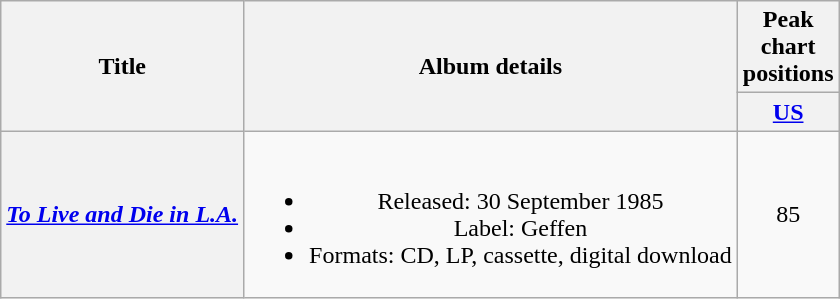<table class="wikitable plainrowheaders" style="text-align:center;">
<tr>
<th scope="col" rowspan="2">Title</th>
<th scope="col" rowspan="2">Album details</th>
<th scope="col">Peak chart positions</th>
</tr>
<tr>
<th width="40"><a href='#'>US</a><br></th>
</tr>
<tr>
<th scope="row"><em><a href='#'>To Live and Die in L.A.</a></em></th>
<td><br><ul><li>Released: 30 September 1985</li><li>Label: Geffen</li><li>Formats: CD, LP, cassette, digital download</li></ul></td>
<td>85</td>
</tr>
</table>
